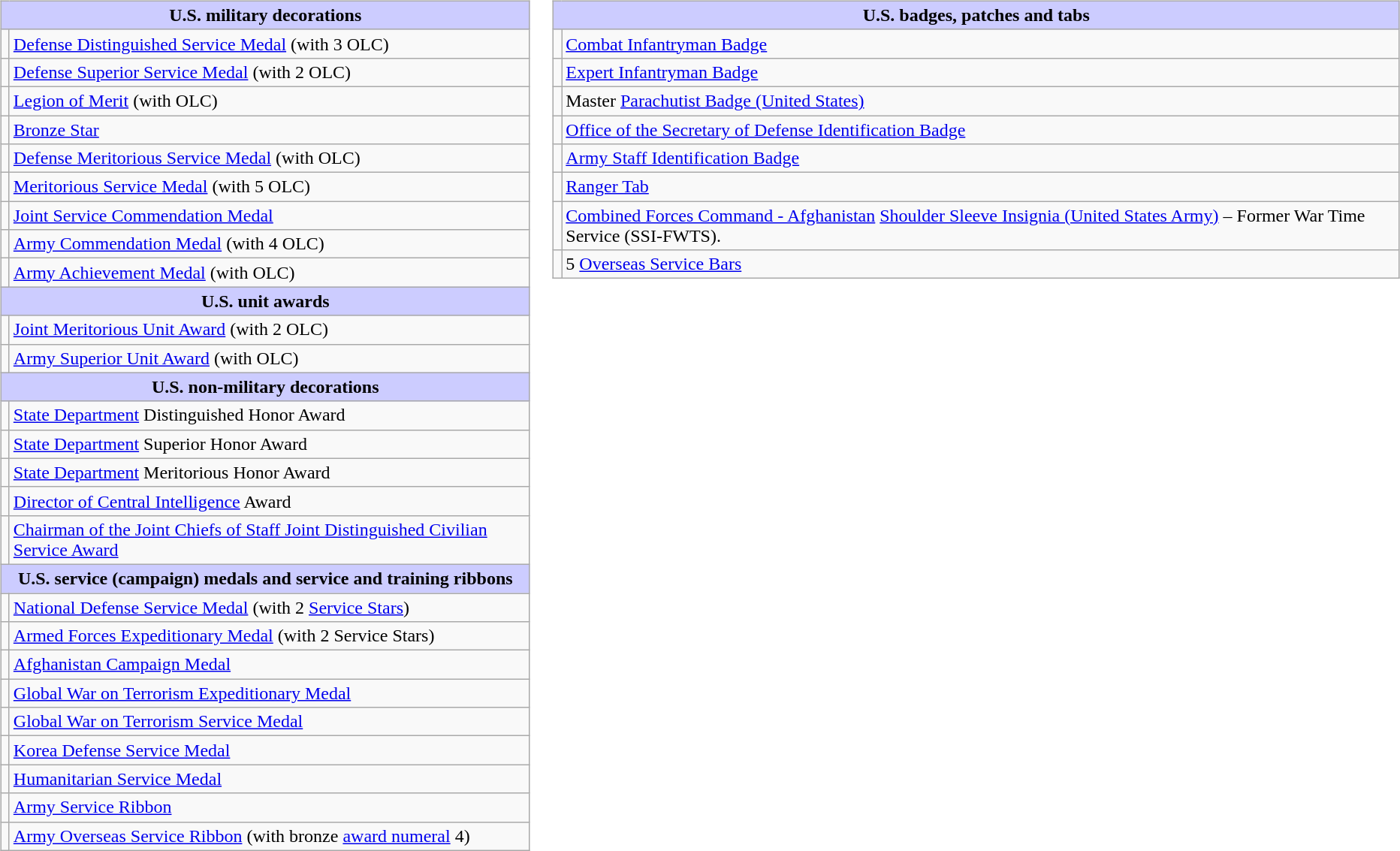<table width="100%">
<tr>
<td valign="top"><br><table class="wikitable">
<tr style="background:#ccccff;" align=center>
<td colspan=2><strong>U.S. military decorations</strong></td>
</tr>
<tr>
<td></td>
<td><a href='#'>Defense Distinguished Service Medal</a> (with 3 OLC)</td>
</tr>
<tr>
<td></td>
<td><a href='#'>Defense Superior Service Medal</a> (with 2 OLC)</td>
</tr>
<tr>
<td></td>
<td><a href='#'>Legion of Merit</a> (with OLC)</td>
</tr>
<tr>
<td></td>
<td><a href='#'>Bronze Star</a></td>
</tr>
<tr>
<td></td>
<td><a href='#'>Defense Meritorious Service Medal</a> (with OLC)</td>
</tr>
<tr>
<td></td>
<td><a href='#'>Meritorious Service Medal</a> (with 5 OLC)</td>
</tr>
<tr>
<td></td>
<td><a href='#'>Joint Service Commendation Medal</a></td>
</tr>
<tr>
<td></td>
<td><a href='#'>Army Commendation Medal</a> (with 4 OLC)</td>
</tr>
<tr>
<td></td>
<td><a href='#'>Army Achievement Medal</a> (with OLC)</td>
</tr>
<tr style="background:#ccccff;" align=center>
<td colspan=2><strong>U.S. unit awards</strong></td>
</tr>
<tr>
<td></td>
<td><a href='#'>Joint Meritorious Unit Award</a> (with 2 OLC)</td>
</tr>
<tr>
<td></td>
<td><a href='#'>Army Superior Unit Award</a> (with OLC)</td>
</tr>
<tr style="background:#ccccff;" align=center>
<td colspan=2><strong>U.S. non-military decorations</strong></td>
</tr>
<tr>
<td></td>
<td><a href='#'>State Department</a> Distinguished Honor Award</td>
</tr>
<tr>
<td></td>
<td><a href='#'>State Department</a> Superior Honor Award </td>
</tr>
<tr>
<td></td>
<td><a href='#'>State Department</a> Meritorious Honor Award </td>
</tr>
<tr>
<td></td>
<td><a href='#'>Director of Central Intelligence</a> Award</td>
</tr>
<tr>
<td></td>
<td><a href='#'>Chairman of the Joint Chiefs of Staff Joint Distinguished Civilian Service Award</a></td>
</tr>
<tr style="background:#ccccff;" align=center>
<td colspan=2><strong>U.S. service (campaign) medals and service and training ribbons</strong></td>
</tr>
<tr>
<td></td>
<td><a href='#'>National Defense Service Medal</a> (with 2 <a href='#'>Service Stars</a>)</td>
</tr>
<tr>
<td></td>
<td><a href='#'>Armed Forces Expeditionary Medal</a> (with 2 Service Stars)</td>
</tr>
<tr>
<td></td>
<td><a href='#'>Afghanistan Campaign Medal</a></td>
</tr>
<tr>
<td></td>
<td><a href='#'>Global War on Terrorism Expeditionary Medal</a></td>
</tr>
<tr>
<td></td>
<td><a href='#'>Global War on Terrorism Service Medal</a></td>
</tr>
<tr>
<td></td>
<td><a href='#'>Korea Defense Service Medal</a></td>
</tr>
<tr>
<td></td>
<td><a href='#'>Humanitarian Service Medal</a></td>
</tr>
<tr>
<td></td>
<td><a href='#'>Army Service Ribbon</a></td>
</tr>
<tr>
<td><span></span></td>
<td><a href='#'>Army Overseas Service Ribbon</a> (with bronze <a href='#'>award numeral</a> 4)</td>
</tr>
</table>
</td>
<td valign="top"><br><table class="wikitable">
<tr style="background:#ccccff;" align=center>
<td colspan=2><strong>U.S. badges, patches and tabs</strong></td>
</tr>
<tr>
<td align=center></td>
<td><a href='#'>Combat Infantryman Badge</a></td>
</tr>
<tr>
<td align=center></td>
<td><a href='#'>Expert Infantryman Badge</a></td>
</tr>
<tr>
<td align=center></td>
<td>Master <a href='#'>Parachutist Badge (United States)</a></td>
</tr>
<tr>
<td align=center></td>
<td><a href='#'>Office of the Secretary of Defense Identification Badge</a></td>
</tr>
<tr>
<td align=center></td>
<td><a href='#'>Army Staff Identification Badge</a></td>
</tr>
<tr>
<td align=center></td>
<td><a href='#'>Ranger Tab</a></td>
</tr>
<tr>
<td align=center></td>
<td><a href='#'>Combined Forces Command - Afghanistan</a> <a href='#'>Shoulder Sleeve Insignia (United States Army)</a> – Former War Time Service (SSI-FWTS).</td>
</tr>
<tr>
<td align=center></td>
<td>5 <a href='#'>Overseas Service Bars</a></td>
</tr>
</table>
</td>
</tr>
</table>
